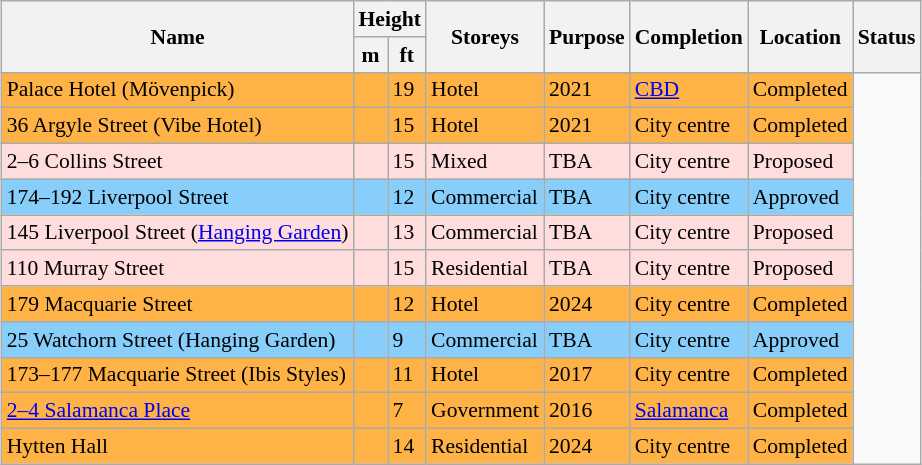<table class="wikitable sortable"  style="font-size:90%; margin:auto;">
<tr>
<th rowspan="2">Name</th>
<th colspan="2">Height</th>
<th rowspan="2">Storeys</th>
<th rowspan="2">Purpose</th>
<th rowspan="2">Completion</th>
<th rowspan="2">Location</th>
<th rowspan="2">Status</th>
</tr>
<tr>
<th>m</th>
<th>ft</th>
</tr>
<tr style="background:#FFB347;">
<td style="text-align:left;">Palace Hotel (Mövenpick)</td>
<td></td>
<td>19</td>
<td>Hotel</td>
<td>2021</td>
<td><a href='#'>CBD</a></td>
<td>Completed</td>
</tr>
<tr style="background:#FFB347;">
<td style="text-align:left;">36 Argyle Street (Vibe Hotel)</td>
<td></td>
<td>15</td>
<td>Hotel</td>
<td>2021</td>
<td>City centre</td>
<td>Completed</td>
</tr>
<tr style="background:#fdd;">
<td style="text-align:left;">2–6 Collins Street</td>
<td></td>
<td>15</td>
<td>Mixed</td>
<td>TBA</td>
<td>City centre</td>
<td>Proposed</td>
</tr>
<tr style="background:#87CEFA;">
<td style="text-align:left;">174–192 Liverpool Street</td>
<td></td>
<td>12</td>
<td>Commercial</td>
<td>TBA</td>
<td>City centre</td>
<td>Approved</td>
</tr>
<tr style="background:#fdd;">
<td style="text-align:left;">145 Liverpool Street (<a href='#'>Hanging Garden</a>)</td>
<td></td>
<td>13</td>
<td>Commercial</td>
<td>TBA</td>
<td>City centre</td>
<td>Proposed</td>
</tr>
<tr style="background:#fdd;">
<td style="text-align:left;">110 Murray Street</td>
<td></td>
<td>15</td>
<td>Residential</td>
<td>TBA</td>
<td>City centre</td>
<td>Proposed</td>
</tr>
<tr style="background:#FFB347;">
<td style="text-align:left;">179 Macquarie Street</td>
<td></td>
<td>12</td>
<td>Hotel</td>
<td>2024</td>
<td>City centre</td>
<td>Completed</td>
</tr>
<tr style="background:#87CEFA;">
<td style="text-align:left;">25 Watchorn Street (Hanging Garden)</td>
<td></td>
<td>9</td>
<td>Commercial</td>
<td>TBA</td>
<td>City centre</td>
<td>Approved</td>
</tr>
<tr style="background:#FFB347;">
<td style="text-align:left;">173–177 Macquarie Street (Ibis Styles)</td>
<td></td>
<td>11</td>
<td>Hotel</td>
<td>2017</td>
<td>City centre</td>
<td>Completed</td>
</tr>
<tr style="background:#FFB347;">
<td style="text-align:left;"><a href='#'>2–4 Salamanca Place</a></td>
<td></td>
<td>7</td>
<td>Government</td>
<td>2016</td>
<td><a href='#'>Salamanca</a></td>
<td>Completed</td>
</tr>
<tr style="background:#FFB347;">
<td style="text-align:left;">Hytten Hall</td>
<td></td>
<td>14</td>
<td>Residential</td>
<td>2024</td>
<td>City centre</td>
<td>Completed</td>
</tr>
</table>
